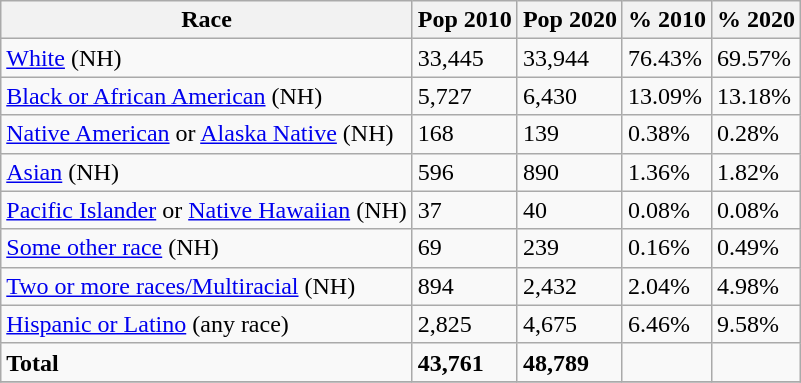<table class="wikitable">
<tr>
<th>Race</th>
<th>Pop 2010</th>
<th>Pop 2020</th>
<th>% 2010</th>
<th>% 2020</th>
</tr>
<tr>
<td><a href='#'>White</a> (NH)</td>
<td>33,445</td>
<td>33,944</td>
<td>76.43%</td>
<td>69.57%</td>
</tr>
<tr>
<td><a href='#'>Black or African American</a> (NH)</td>
<td>5,727</td>
<td>6,430</td>
<td>13.09%</td>
<td>13.18%</td>
</tr>
<tr>
<td><a href='#'>Native American</a> or <a href='#'>Alaska Native</a> (NH)</td>
<td>168</td>
<td>139</td>
<td>0.38%</td>
<td>0.28%</td>
</tr>
<tr>
<td><a href='#'>Asian</a> (NH)</td>
<td>596</td>
<td>890</td>
<td>1.36%</td>
<td>1.82%</td>
</tr>
<tr>
<td><a href='#'>Pacific Islander</a> or <a href='#'>Native Hawaiian</a> (NH)</td>
<td>37</td>
<td>40</td>
<td>0.08%</td>
<td>0.08%</td>
</tr>
<tr>
<td><a href='#'>Some other race</a> (NH)</td>
<td>69</td>
<td>239</td>
<td>0.16%</td>
<td>0.49%</td>
</tr>
<tr>
<td><a href='#'>Two or more races/Multiracial</a> (NH)</td>
<td>894</td>
<td>2,432</td>
<td>2.04%</td>
<td>4.98%</td>
</tr>
<tr>
<td><a href='#'>Hispanic or Latino</a> (any race)</td>
<td>2,825</td>
<td>4,675</td>
<td>6.46%</td>
<td>9.58%</td>
</tr>
<tr>
<td><strong>Total</strong></td>
<td><strong>43,761</strong></td>
<td><strong>48,789</strong></td>
<td></td>
<td></td>
</tr>
<tr>
</tr>
</table>
